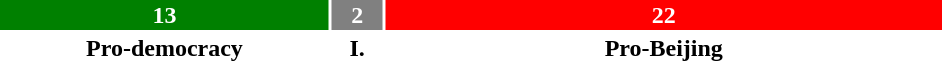<table style="width:50%; text-align:center;">
<tr style="color:white;">
<td style="background:green; width:35.14%;"><strong>13</strong></td>
<td style="background:gray; width:5.41%;"><strong>2</strong></td>
<td style="background:red; width:59.46%;"><strong>22</strong></td>
</tr>
<tr>
<td><span><strong>Pro-democracy</strong></span></td>
<td><span><strong>I.</strong></span></td>
<td><span><strong>Pro-Beijing</strong></span></td>
</tr>
</table>
